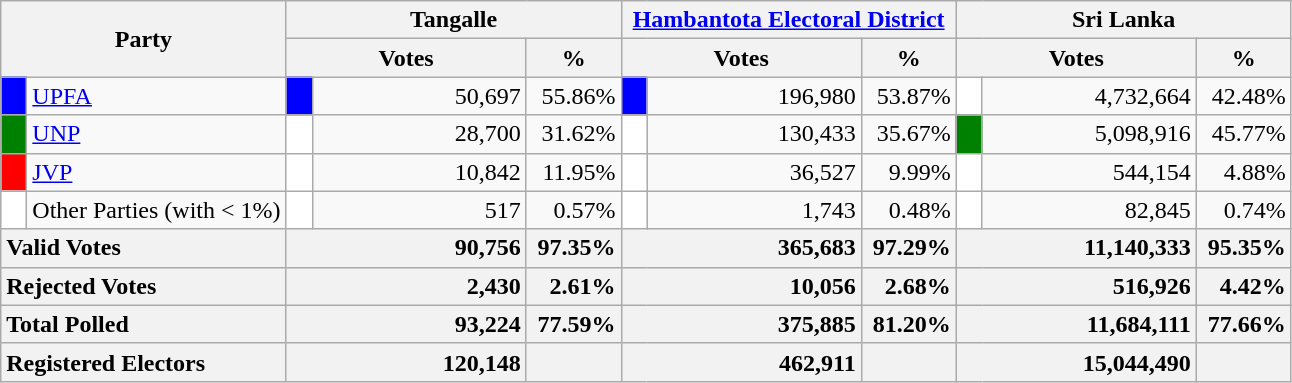<table class="wikitable">
<tr>
<th colspan="2" width="144px"rowspan="2">Party</th>
<th colspan="3" width="216px">Tangalle</th>
<th colspan="3" width="216px"><a href='#'>Hambantota Electoral District</a></th>
<th colspan="3" width="216px">Sri Lanka</th>
</tr>
<tr>
<th colspan="2" width="144px">Votes</th>
<th>%</th>
<th colspan="2" width="144px">Votes</th>
<th>%</th>
<th colspan="2" width="144px">Votes</th>
<th>%</th>
</tr>
<tr>
<td style="background-color:blue;" width="10px"></td>
<td style="text-align:left;"><a href='#'>UPFA</a></td>
<td style="background-color:blue;" width="10px"></td>
<td style="text-align:right;">50,697</td>
<td style="text-align:right;">55.86%</td>
<td style="background-color:blue;" width="10px"></td>
<td style="text-align:right;">196,980</td>
<td style="text-align:right;">53.87%</td>
<td style="background-color:white;" width="10px"></td>
<td style="text-align:right;">4,732,664</td>
<td style="text-align:right;">42.48%</td>
</tr>
<tr>
<td style="background-color:green;" width="10px"></td>
<td style="text-align:left;"><a href='#'>UNP</a></td>
<td style="background-color:white;" width="10px"></td>
<td style="text-align:right;">28,700</td>
<td style="text-align:right;">31.62%</td>
<td style="background-color:white;" width="10px"></td>
<td style="text-align:right;">130,433</td>
<td style="text-align:right;">35.67%</td>
<td style="background-color:green;" width="10px"></td>
<td style="text-align:right;">5,098,916</td>
<td style="text-align:right;">45.77%</td>
</tr>
<tr>
<td style="background-color:red;" width="10px"></td>
<td style="text-align:left;"><a href='#'>JVP</a></td>
<td style="background-color:white;" width="10px"></td>
<td style="text-align:right;">10,842</td>
<td style="text-align:right;">11.95%</td>
<td style="background-color:white;" width="10px"></td>
<td style="text-align:right;">36,527</td>
<td style="text-align:right;">9.99%</td>
<td style="background-color:white;" width="10px"></td>
<td style="text-align:right;">544,154</td>
<td style="text-align:right;">4.88%</td>
</tr>
<tr>
<td style="background-color:white;" width="10px"></td>
<td style="text-align:left;">Other Parties (with < 1%)</td>
<td style="background-color:white;" width="10px"></td>
<td style="text-align:right;">517</td>
<td style="text-align:right;">0.57%</td>
<td style="background-color:white;" width="10px"></td>
<td style="text-align:right;">1,743</td>
<td style="text-align:right;">0.48%</td>
<td style="background-color:white;" width="10px"></td>
<td style="text-align:right;">82,845</td>
<td style="text-align:right;">0.74%</td>
</tr>
<tr>
<th colspan="2" width="144px"style="text-align:left;">Valid Votes</th>
<th style="text-align:right;"colspan="2" width="144px">90,756</th>
<th style="text-align:right;">97.35%</th>
<th style="text-align:right;"colspan="2" width="144px">365,683</th>
<th style="text-align:right;">97.29%</th>
<th style="text-align:right;"colspan="2" width="144px">11,140,333</th>
<th style="text-align:right;">95.35%</th>
</tr>
<tr>
<th colspan="2" width="144px"style="text-align:left;">Rejected Votes</th>
<th style="text-align:right;"colspan="2" width="144px">2,430</th>
<th style="text-align:right;">2.61%</th>
<th style="text-align:right;"colspan="2" width="144px">10,056</th>
<th style="text-align:right;">2.68%</th>
<th style="text-align:right;"colspan="2" width="144px">516,926</th>
<th style="text-align:right;">4.42%</th>
</tr>
<tr>
<th colspan="2" width="144px"style="text-align:left;">Total Polled</th>
<th style="text-align:right;"colspan="2" width="144px">93,224</th>
<th style="text-align:right;">77.59%</th>
<th style="text-align:right;"colspan="2" width="144px">375,885</th>
<th style="text-align:right;">81.20%</th>
<th style="text-align:right;"colspan="2" width="144px">11,684,111</th>
<th style="text-align:right;">77.66%</th>
</tr>
<tr>
<th colspan="2" width="144px"style="text-align:left;">Registered Electors</th>
<th style="text-align:right;"colspan="2" width="144px">120,148</th>
<th></th>
<th style="text-align:right;"colspan="2" width="144px">462,911</th>
<th></th>
<th style="text-align:right;"colspan="2" width="144px">15,044,490</th>
<th></th>
</tr>
</table>
